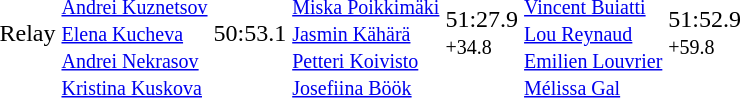<table>
<tr>
<td>Relay</td>
<td><br><small><a href='#'>Andrei Kuznetsov</a><br><a href='#'>Elena Kucheva</a><br><a href='#'>Andrei Nekrasov</a><br><a href='#'>Kristina Kuskova</a></small></td>
<td>50:53.1</td>
<td><br><small><a href='#'>Miska Poikkimäki</a><br><a href='#'>Jasmin Kähärä</a><br><a href='#'>Petteri Koivisto</a><br><a href='#'>Josefiina Böök</a></small></td>
<td>51:27.9<br><small>+34.8</small></td>
<td><br><small><a href='#'>Vincent Buiatti</a><br><a href='#'>Lou Reynaud</a><br><a href='#'>Emilien Louvrier</a><br><a href='#'>Mélissa Gal</a></small></td>
<td>51:52.9<br><small>+59.8</small></td>
</tr>
</table>
